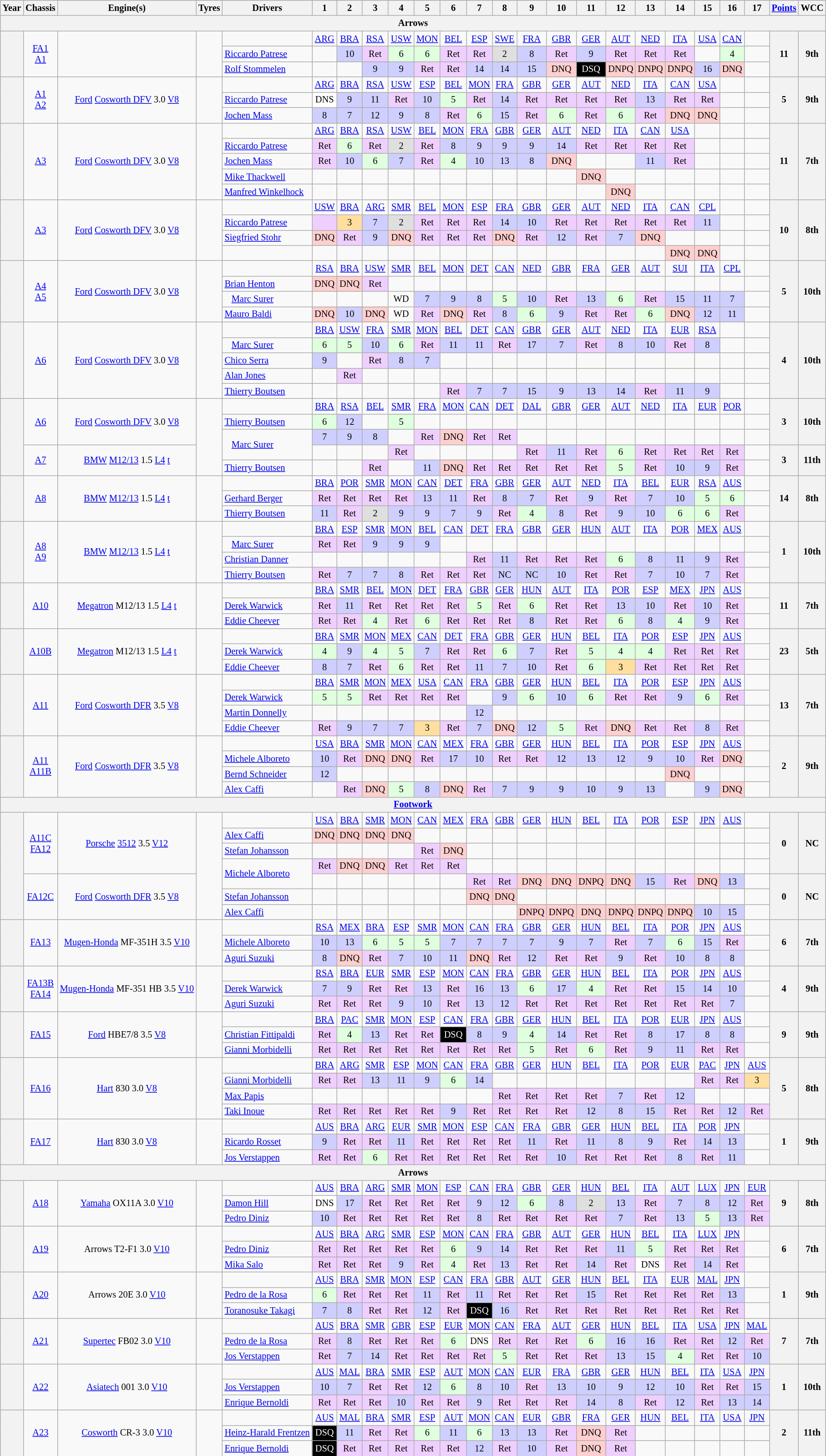<table class="wikitable" style="text-align:center; font-size:85%">
<tr>
<th>Year</th>
<th>Chassis</th>
<th>Engine(s)</th>
<th>Tyres</th>
<th>Drivers</th>
<th>1</th>
<th>2</th>
<th>3</th>
<th>4</th>
<th>5</th>
<th>6</th>
<th>7</th>
<th>8</th>
<th>9</th>
<th>10</th>
<th>11</th>
<th>12</th>
<th>13</th>
<th>14</th>
<th>15</th>
<th>16</th>
<th>17</th>
<th><a href='#'>Points</a></th>
<th>WCC</th>
</tr>
<tr>
<th colspan="24">Arrows</th>
</tr>
<tr>
<th rowspan="3"></th>
<td rowspan="3"><a href='#'>FA1</a><br><a href='#'>A1</a></td>
<td rowspan="3"></td>
<td rowspan="3"></td>
<td></td>
<td><a href='#'>ARG</a></td>
<td><a href='#'>BRA</a></td>
<td><a href='#'>RSA</a></td>
<td><a href='#'>USW</a></td>
<td><a href='#'>MON</a></td>
<td><a href='#'>BEL</a></td>
<td><a href='#'>ESP</a></td>
<td><a href='#'>SWE</a></td>
<td><a href='#'>FRA</a></td>
<td><a href='#'>GBR</a></td>
<td><a href='#'>GER</a></td>
<td><a href='#'>AUT</a></td>
<td><a href='#'>NED</a></td>
<td><a href='#'>ITA</a></td>
<td><a href='#'>USA</a></td>
<td><a href='#'>CAN</a></td>
<td></td>
<th rowspan="3">11</th>
<th rowspan="3">9th</th>
</tr>
<tr>
<td align="left"> <a href='#'>Riccardo Patrese</a></td>
<td></td>
<td style="background:#CFCFFF;">10</td>
<td style="background:#EFCFFF;">Ret</td>
<td style="background:#DFFFDF;">6</td>
<td style="background:#DFFFDF;">6</td>
<td style="background:#EFCFFF;">Ret</td>
<td style="background:#EFCFFF;">Ret</td>
<td style="background:#DFDFDF;">2</td>
<td style="background:#CFCFFF;">8</td>
<td style="background:#EFCFFF;">Ret</td>
<td style="background:#CFCFFF;">9</td>
<td style="background:#EFCFFF;">Ret</td>
<td style="background:#EFCFFF;">Ret</td>
<td style="background:#EFCFFF;">Ret</td>
<td></td>
<td style="background:#DFFFDF;">4</td>
<td></td>
</tr>
<tr>
<td align="left"> <a href='#'>Rolf Stommelen</a></td>
<td></td>
<td></td>
<td style="background:#CFCFFF;">9</td>
<td style="background:#CFCFFF;">9</td>
<td style="background:#EFCFFF;">Ret</td>
<td style="background:#EFCFFF;">Ret</td>
<td style="background:#CFCFFF;">14</td>
<td style="background:#CFCFFF;">14</td>
<td style="background:#CFCFFF;">15</td>
<td style="background:#FFCFCF;">DNQ</td>
<td style="background:#000000; color:white">DSQ</td>
<td style="background:#FFCFCF;">DNPQ</td>
<td style="background:#FFCFCF;">DNPQ</td>
<td style="background:#FFCFCF;">DNPQ</td>
<td style="background:#CFCFFF;">16</td>
<td style="background:#FFCFCF;">DNQ</td>
<td></td>
</tr>
<tr>
<th rowspan="3"></th>
<td rowspan="3"><a href='#'>A1</a><br><a href='#'>A2</a></td>
<td rowspan="3"><a href='#'>Ford</a> <a href='#'>Cosworth DFV</a> 3.0 <a href='#'>V8</a></td>
<td rowspan="3"></td>
<td></td>
<td><a href='#'>ARG</a></td>
<td><a href='#'>BRA</a></td>
<td><a href='#'>RSA</a></td>
<td><a href='#'>USW</a></td>
<td><a href='#'>ESP</a></td>
<td><a href='#'>BEL</a></td>
<td><a href='#'>MON</a></td>
<td><a href='#'>FRA</a></td>
<td><a href='#'>GBR</a></td>
<td><a href='#'>GER</a></td>
<td><a href='#'>AUT</a></td>
<td><a href='#'>NED</a></td>
<td><a href='#'>ITA</a></td>
<td><a href='#'>CAN</a></td>
<td><a href='#'>USA</a></td>
<td></td>
<td></td>
<th rowspan="3">5</th>
<th rowspan="3">9th</th>
</tr>
<tr>
<td align="left"> <a href='#'>Riccardo Patrese</a></td>
<td style="background:#ffffff;">DNS</td>
<td style="background:#CFCFFF;">9</td>
<td style="background:#CFCFFF;">11</td>
<td style="background:#EFCFFF;">Ret</td>
<td style="background:#CFCFFF;">10</td>
<td style="background:#DFFFDF;">5</td>
<td style="background:#EFCFFF;">Ret</td>
<td style="background:#CFCFFF;">14</td>
<td style="background:#EFCFFF;">Ret</td>
<td style="background:#EFCFFF;">Ret</td>
<td style="background:#EFCFFF;">Ret</td>
<td style="background:#EFCFFF;">Ret</td>
<td style="background:#CFCFFF;">13</td>
<td style="background:#EFCFFF;">Ret</td>
<td style="background:#EFCFFF;">Ret</td>
<td></td>
<td></td>
</tr>
<tr>
<td align="left"> <a href='#'>Jochen Mass</a></td>
<td style="background:#CFCFFF;">8</td>
<td style="background:#CFCFFF;">7</td>
<td style="background:#CFCFFF;">12</td>
<td style="background:#CFCFFF;">9</td>
<td style="background:#CFCFFF;">8</td>
<td style="background:#EFCFFF;">Ret</td>
<td style="background:#DFFFDF;">6</td>
<td style="background:#CFCFFF;">15</td>
<td style="background:#EFCFFF;">Ret</td>
<td style="background:#DFFFDF;">6</td>
<td style="background:#EFCFFF;">Ret</td>
<td style="background:#DFFFDF;">6</td>
<td style="background:#EFCFFF;">Ret</td>
<td style="background:#FFCFCF;">DNQ</td>
<td style="background:#FFCFCF;">DNQ</td>
<td></td>
<td></td>
</tr>
<tr>
<th rowspan="5"></th>
<td rowspan="5"><a href='#'>A3</a></td>
<td rowspan="5"><a href='#'>Ford</a> <a href='#'>Cosworth DFV</a> 3.0 <a href='#'>V8</a></td>
<td rowspan="5"></td>
<td></td>
<td><a href='#'>ARG</a></td>
<td><a href='#'>BRA</a></td>
<td><a href='#'>RSA</a></td>
<td><a href='#'>USW</a></td>
<td><a href='#'>BEL</a></td>
<td><a href='#'>MON</a></td>
<td><a href='#'>FRA</a></td>
<td><a href='#'>GBR</a></td>
<td><a href='#'>GER</a></td>
<td><a href='#'>AUT</a></td>
<td><a href='#'>NED</a></td>
<td><a href='#'>ITA</a></td>
<td><a href='#'>CAN</a></td>
<td><a href='#'>USA</a></td>
<td></td>
<td></td>
<td></td>
<th rowspan="5">11</th>
<th rowspan="5">7th</th>
</tr>
<tr>
<td align="left"> <a href='#'>Riccardo Patrese</a></td>
<td style="background:#EFCFFF;">Ret</td>
<td style="background:#DFFFDF;">6</td>
<td style="background:#EFCFFF;">Ret</td>
<td style="background:#DFDFDF;">2</td>
<td style="background:#EFCFFF;">Ret</td>
<td style="background:#CFCFFF;">8</td>
<td style="background:#CFCFFF;">9</td>
<td style="background:#CFCFFF;">9</td>
<td style="background:#CFCFFF;">9</td>
<td style="background:#CFCFFF;">14</td>
<td style="background:#EFCFFF;">Ret</td>
<td style="background:#EFCFFF;">Ret</td>
<td style="background:#EFCFFF;">Ret</td>
<td style="background:#EFCFFF;">Ret</td>
<td></td>
<td></td>
<td></td>
</tr>
<tr>
<td align="left"> <a href='#'>Jochen Mass</a></td>
<td style="background:#EFCFFF;">Ret</td>
<td style="background:#CFCFFF;">10</td>
<td style="background:#DFFFDF;">6</td>
<td style="background:#CFCFFF;">7</td>
<td style="background:#EFCFFF;">Ret</td>
<td style="background:#DFFFDF;">4</td>
<td style="background:#CFCFFF;">10</td>
<td style="background:#CFCFFF;">13</td>
<td style="background:#CFCFFF;">8</td>
<td style="background:#FFCFCF;">DNQ</td>
<td></td>
<td></td>
<td style="background:#CFCFFF;">11</td>
<td style="background:#EFCFFF;">Ret</td>
<td></td>
<td></td>
<td></td>
</tr>
<tr>
<td align="left"> <a href='#'>Mike Thackwell</a></td>
<td></td>
<td></td>
<td></td>
<td></td>
<td></td>
<td></td>
<td></td>
<td></td>
<td></td>
<td></td>
<td style="background:#FFCFCF;">DNQ</td>
<td></td>
<td></td>
<td></td>
<td></td>
<td></td>
<td></td>
</tr>
<tr>
<td align="left"> <a href='#'>Manfred Winkelhock</a></td>
<td></td>
<td></td>
<td></td>
<td></td>
<td></td>
<td></td>
<td></td>
<td></td>
<td></td>
<td></td>
<td></td>
<td style="background:#FFCFCF;">DNQ</td>
<td></td>
<td></td>
<td></td>
<td></td>
<td></td>
</tr>
<tr>
<th rowspan="4"></th>
<td rowspan="4"><a href='#'>A3</a></td>
<td rowspan="4"><a href='#'>Ford</a> <a href='#'>Cosworth DFV</a> 3.0 <a href='#'>V8</a></td>
<td rowspan="4"><br></td>
<td></td>
<td><a href='#'>USW</a></td>
<td><a href='#'>BRA</a></td>
<td><a href='#'>ARG</a></td>
<td><a href='#'>SMR</a></td>
<td><a href='#'>BEL</a></td>
<td><a href='#'>MON</a></td>
<td><a href='#'>ESP</a></td>
<td><a href='#'>FRA</a></td>
<td><a href='#'>GBR</a></td>
<td><a href='#'>GER</a></td>
<td><a href='#'>AUT</a></td>
<td><a href='#'>NED</a></td>
<td><a href='#'>ITA</a></td>
<td><a href='#'>CAN</a></td>
<td><a href='#'>CPL</a></td>
<td></td>
<td></td>
<th rowspan="4">10</th>
<th rowspan="4">8th</th>
</tr>
<tr>
<td align="left"> <a href='#'>Riccardo Patrese</a></td>
<td style="background:#EFCFFF;"></td>
<td style="background:#FFDF9F;">3</td>
<td style="background:#CFCFFF;">7</td>
<td style="background:#DFDFDF;">2</td>
<td style="background:#EFCFFF;">Ret</td>
<td style="background:#EFCFFF;">Ret</td>
<td style="background:#EFCFFF;">Ret</td>
<td style="background:#CFCFFF;">14</td>
<td style="background:#CFCFFF;">10</td>
<td style="background:#EFCFFF;">Ret</td>
<td style="background:#EFCFFF;">Ret</td>
<td style="background:#EFCFFF;">Ret</td>
<td style="background:#EFCFFF;">Ret</td>
<td style="background:#EFCFFF;">Ret</td>
<td style="background:#CFCFFF;">11</td>
<td></td>
<td></td>
</tr>
<tr>
<td align="left"> <a href='#'>Siegfried Stohr</a></td>
<td style="background:#FFCFCF;">DNQ</td>
<td style="background:#EFCFFF;">Ret</td>
<td style="background:#CFCFFF;">9</td>
<td style="background:#FFCFCF;">DNQ</td>
<td style="background:#EFCFFF;">Ret</td>
<td style="background:#EFCFFF;">Ret</td>
<td style="background:#EFCFFF;">Ret</td>
<td style="background:#FFCFCF;">DNQ</td>
<td style="background:#EFCFFF;">Ret</td>
<td style="background:#CFCFFF;">12</td>
<td style="background:#EFCFFF;">Ret</td>
<td style="background:#CFCFFF;">7</td>
<td style="background:#FFCFCF;">DNQ</td>
<td></td>
<td></td>
<td></td>
<td></td>
</tr>
<tr>
<td align="left"></td>
<td></td>
<td></td>
<td></td>
<td></td>
<td></td>
<td></td>
<td></td>
<td></td>
<td></td>
<td></td>
<td></td>
<td></td>
<td></td>
<td style="background:#FFCFCF;">DNQ</td>
<td style="background:#FFCFCF;">DNQ</td>
<td></td>
<td></td>
</tr>
<tr>
<th rowspan="4"></th>
<td rowspan="4"><a href='#'>A4</a><br><a href='#'>A5</a></td>
<td rowspan="4"><a href='#'>Ford</a> <a href='#'>Cosworth DFV</a> 3.0 <a href='#'>V8</a></td>
<td rowspan="4"></td>
<td></td>
<td><a href='#'>RSA</a></td>
<td><a href='#'>BRA</a></td>
<td><a href='#'>USW</a></td>
<td><a href='#'>SMR</a></td>
<td><a href='#'>BEL</a></td>
<td><a href='#'>MON</a></td>
<td><a href='#'>DET</a></td>
<td><a href='#'>CAN</a></td>
<td><a href='#'>NED</a></td>
<td><a href='#'>GBR</a></td>
<td><a href='#'>FRA</a></td>
<td><a href='#'>GER</a></td>
<td><a href='#'>AUT</a></td>
<td><a href='#'>SUI</a></td>
<td><a href='#'>ITA</a></td>
<td><a href='#'>CPL</a></td>
<td></td>
<th rowspan="4">5</th>
<th rowspan="4">10th</th>
</tr>
<tr>
<td align="left"> <a href='#'>Brian Henton</a></td>
<td style="background:#FFCFCF;">DNQ</td>
<td style="background:#FFCFCF;">DNQ</td>
<td style="background:#EFCFFF;">Ret</td>
<td></td>
<td></td>
<td></td>
<td></td>
<td></td>
<td></td>
<td></td>
<td></td>
<td></td>
<td></td>
<td></td>
<td></td>
<td></td>
<td></td>
</tr>
<tr>
<td align="left">   <a href='#'>Marc Surer</a></td>
<td></td>
<td></td>
<td></td>
<td>WD</td>
<td style="background:#CFCFFF;">7</td>
<td style="background:#CFCFFF;">9</td>
<td style="background:#CFCFFF;">8</td>
<td style="background:#DFFFDF;">5</td>
<td style="background:#CFCFFF;">10</td>
<td style="background:#EFCFFF;">Ret</td>
<td style="background:#CFCFFF;">13</td>
<td style="background:#DFFFDF;">6</td>
<td style="background:#EFCFFF;">Ret</td>
<td style="background:#CFCFFF;">15</td>
<td style="background:#CFCFFF;">11</td>
<td style="background:#CFCFFF;">7</td>
<td></td>
</tr>
<tr>
<td align="left"> <a href='#'>Mauro Baldi</a></td>
<td style="background:#FFCFCF;">DNQ</td>
<td style="background:#CFCFFF;">10</td>
<td style="background:#FFCFCF;">DNQ</td>
<td>WD</td>
<td style="background:#EFCFFF;">Ret</td>
<td style="background:#FFCFCF;">DNQ</td>
<td style="background:#EFCFFF;">Ret</td>
<td style="background:#CFCFFF;">8</td>
<td style="background:#DFFFDF;">6</td>
<td style="background:#CFCFFF;">9</td>
<td style="background:#EFCFFF;">Ret</td>
<td style="background:#EFCFFF;">Ret</td>
<td style="background:#DFFFDF;">6</td>
<td style="background:#FFCFCF;">DNQ</td>
<td style="background:#CFCFFF;">12</td>
<td style="background:#CFCFFF;">11</td>
<td></td>
</tr>
<tr>
<th rowspan="5"></th>
<td rowspan="5"><a href='#'>A6</a></td>
<td rowspan="5"><a href='#'>Ford</a> <a href='#'>Cosworth DFV</a> 3.0 <a href='#'>V8</a></td>
<td rowspan="5"></td>
<td></td>
<td><a href='#'>BRA</a></td>
<td><a href='#'>USW</a></td>
<td><a href='#'>FRA</a></td>
<td><a href='#'>SMR</a></td>
<td><a href='#'>MON</a></td>
<td><a href='#'>BEL</a></td>
<td><a href='#'>DET</a></td>
<td><a href='#'>CAN</a></td>
<td><a href='#'>GBR</a></td>
<td><a href='#'>GER</a></td>
<td><a href='#'>AUT</a></td>
<td><a href='#'>NED</a></td>
<td><a href='#'>ITA</a></td>
<td><a href='#'>EUR</a></td>
<td><a href='#'>RSA</a></td>
<td></td>
<td></td>
<th rowspan="5">4</th>
<th rowspan="5">10th</th>
</tr>
<tr>
<td align="left">   <a href='#'>Marc Surer</a></td>
<td style="background:#DFFFDF;">6</td>
<td style="background:#DFFFDF;">5</td>
<td style="background:#CFCFFF;">10</td>
<td style="background:#DFFFDF;">6</td>
<td style="background:#EFCFFF;">Ret</td>
<td style="background:#CFCFFF;">11</td>
<td style="background:#CFCFFF;">11</td>
<td style="background:#EFCFFF;">Ret</td>
<td style="background:#CFCFFF;">17</td>
<td style="background:#CFCFFF;">7</td>
<td style="background:#EFCFFF;">Ret</td>
<td style="background:#CFCFFF;">8</td>
<td style="background:#CFCFFF;">10</td>
<td style="background:#EFCFFF;">Ret</td>
<td style="background:#CFCFFF;">8</td>
<td></td>
<td></td>
</tr>
<tr>
<td align="left"> <a href='#'>Chico Serra</a></td>
<td style="background:#CFCFFF;">9</td>
<td></td>
<td style="background:#EFCFFF;">Ret</td>
<td style="background:#CFCFFF;">8</td>
<td style="background:#CFCFFF;">7</td>
<td></td>
<td></td>
<td></td>
<td></td>
<td></td>
<td></td>
<td></td>
<td></td>
<td></td>
<td></td>
<td></td>
<td></td>
</tr>
<tr>
<td align="left"> <a href='#'>Alan Jones</a></td>
<td></td>
<td style="background:#EFCFFF;">Ret</td>
<td></td>
<td></td>
<td></td>
<td></td>
<td></td>
<td></td>
<td></td>
<td></td>
<td></td>
<td></td>
<td></td>
<td></td>
<td></td>
<td></td>
<td></td>
</tr>
<tr>
<td align="left"> <a href='#'>Thierry Boutsen</a></td>
<td></td>
<td></td>
<td></td>
<td></td>
<td></td>
<td style="background:#EFCFFF;">Ret</td>
<td style="background:#CFCFFF;">7</td>
<td style="background:#CFCFFF;">7</td>
<td style="background:#CFCFFF;">15</td>
<td style="background:#CFCFFF;">9</td>
<td style="background:#CFCFFF;">13</td>
<td style="background:#CFCFFF;">14</td>
<td style="background:#EFCFFF;">Ret</td>
<td style="background:#CFCFFF;">11</td>
<td style="background:#CFCFFF;">9</td>
<td></td>
<td></td>
</tr>
<tr>
<th rowspan="5"></th>
<td rowspan="3"><a href='#'>A6</a></td>
<td rowspan="3"><a href='#'>Ford</a> <a href='#'>Cosworth DFV</a> 3.0 <a href='#'>V8</a></td>
<td rowspan="5"></td>
<td></td>
<td><a href='#'>BRA</a></td>
<td><a href='#'>RSA</a></td>
<td><a href='#'>BEL</a></td>
<td><a href='#'>SMR</a></td>
<td><a href='#'>FRA</a></td>
<td><a href='#'>MON</a></td>
<td><a href='#'>CAN</a></td>
<td><a href='#'>DET</a></td>
<td><a href='#'>DAL</a></td>
<td><a href='#'>GBR</a></td>
<td><a href='#'>GER</a></td>
<td><a href='#'>AUT</a></td>
<td><a href='#'>NED</a></td>
<td><a href='#'>ITA</a></td>
<td><a href='#'>EUR</a></td>
<td><a href='#'>POR</a></td>
<td></td>
<th rowspan="3">3</th>
<th rowspan="3">10th</th>
</tr>
<tr>
<td align="left"> <a href='#'>Thierry Boutsen</a></td>
<td style="background:#DFFFDF;">6</td>
<td style="background:#CFCFFF;">12</td>
<td></td>
<td style="background:#DFFFDF;">5</td>
<td></td>
<td></td>
<td></td>
<td></td>
<td></td>
<td></td>
<td></td>
<td></td>
<td></td>
<td></td>
<td></td>
<td></td>
<td></td>
</tr>
<tr>
<td rowspan=2 align="left">   <a href='#'>Marc Surer</a></td>
<td style="background:#CFCFFF;">7</td>
<td style="background:#CFCFFF;">9</td>
<td style="background:#CFCFFF;">8</td>
<td></td>
<td style="background:#EFCFFF;">Ret</td>
<td style="background:#FFCFCF;">DNQ</td>
<td style="background:#EFCFFF;">Ret</td>
<td style="background:#EFCFFF;">Ret</td>
<td></td>
<td></td>
<td></td>
<td></td>
<td></td>
<td></td>
<td></td>
<td></td>
<td></td>
</tr>
<tr>
<td rowspan="2"><a href='#'>A7</a></td>
<td rowspan="2"><a href='#'>BMW</a> <a href='#'>M12/13</a> 1.5 <a href='#'>L4</a> <a href='#'>t</a></td>
<td></td>
<td></td>
<td></td>
<td style="background:#EFCFFF;">Ret</td>
<td></td>
<td></td>
<td></td>
<td></td>
<td style="background:#EFCFFF;">Ret</td>
<td style="background:#CFCFFF;">11</td>
<td style="background:#EFCFFF;">Ret</td>
<td style="background:#DFFFDF;">6</td>
<td style="background:#EFCFFF;">Ret</td>
<td style="background:#EFCFFF;">Ret</td>
<td style="background:#EFCFFF;">Ret</td>
<td style="background:#EFCFFF;">Ret</td>
<td></td>
<th rowspan="2">3</th>
<th rowspan="2">11th</th>
</tr>
<tr>
<td align="left"> <a href='#'>Thierry Boutsen</a></td>
<td></td>
<td></td>
<td style="background:#EFCFFF;">Ret</td>
<td></td>
<td style="background:#CFCFFF;">11</td>
<td style="background:#FFCFCF;">DNQ</td>
<td style="background:#EFCFFF;">Ret</td>
<td style="background:#EFCFFF;">Ret</td>
<td style="background:#EFCFFF;">Ret</td>
<td style="background:#EFCFFF;">Ret</td>
<td style="background:#EFCFFF;">Ret</td>
<td style="background:#DFFFDF;">5</td>
<td style="background:#EFCFFF;">Ret</td>
<td style="background:#CFCFFF;">10</td>
<td style="background:#CFCFFF;">9</td>
<td style="background:#EFCFFF;">Ret</td>
<td></td>
</tr>
<tr>
<th rowspan="3"></th>
<td rowspan="3"><a href='#'>A8</a></td>
<td rowspan="3"><a href='#'>BMW</a> <a href='#'>M12/13</a> 1.5 <a href='#'>L4</a> <a href='#'>t</a></td>
<td rowspan="3"></td>
<td></td>
<td><a href='#'>BRA</a></td>
<td><a href='#'>POR</a></td>
<td><a href='#'>SMR</a></td>
<td><a href='#'>MON</a></td>
<td><a href='#'>CAN</a></td>
<td><a href='#'>DET</a></td>
<td><a href='#'>FRA</a></td>
<td><a href='#'>GBR</a></td>
<td><a href='#'>GER</a></td>
<td><a href='#'>AUT</a></td>
<td><a href='#'>NED</a></td>
<td><a href='#'>ITA</a></td>
<td><a href='#'>BEL</a></td>
<td><a href='#'>EUR</a></td>
<td><a href='#'>RSA</a></td>
<td><a href='#'>AUS</a></td>
<td></td>
<th rowspan="3">14</th>
<th rowspan="3">8th</th>
</tr>
<tr>
<td align="left"> <a href='#'>Gerhard Berger</a></td>
<td style="background:#EFCFFF;">Ret</td>
<td style="background:#EFCFFF;">Ret</td>
<td style="background:#EFCFFF;">Ret</td>
<td style="background:#EFCFFF;">Ret</td>
<td style="background:#CFCFFF;">13</td>
<td style="background:#CFCFFF;">11</td>
<td style="background:#EFCFFF;">Ret</td>
<td style="background:#CFCFFF;">8</td>
<td style="background:#CFCFFF;">7</td>
<td style="background:#EFCFFF;">Ret</td>
<td style="background:#CFCFFF;">9</td>
<td style="background:#EFCFFF;">Ret</td>
<td style="background:#CFCFFF;">7</td>
<td style="background:#CFCFFF;">10</td>
<td style="background:#DFFFDF;">5</td>
<td style="background:#DFFFDF;">6</td>
<td></td>
</tr>
<tr>
<td align="left"> <a href='#'>Thierry Boutsen</a></td>
<td style="background:#CFCFFF;">11</td>
<td style="background:#EFCFFF;">Ret</td>
<td style="background:#DFDFDF;">2</td>
<td style="background:#CFCFFF;">9</td>
<td style="background:#CFCFFF;">9</td>
<td style="background:#CFCFFF;">7</td>
<td style="background:#CFCFFF;">9</td>
<td style="background:#EFCFFF;">Ret</td>
<td style="background:#DFFFDF;">4</td>
<td style="background:#CFCFFF;">8</td>
<td style="background:#EFCFFF;">Ret</td>
<td style="background:#CFCFFF;">9</td>
<td style="background:#CFCFFF;">10</td>
<td style="background:#DFFFDF;">6</td>
<td style="background:#DFFFDF;">6</td>
<td style="background:#EFCFFF;">Ret</td>
<td></td>
</tr>
<tr>
<th rowspan="4"></th>
<td rowspan="4"><a href='#'>A8</a><br><a href='#'>A9</a></td>
<td rowspan="4"><a href='#'>BMW</a> <a href='#'>M12/13</a> 1.5 <a href='#'>L4</a> <a href='#'>t</a></td>
<td rowspan="4"></td>
<td></td>
<td><a href='#'>BRA</a></td>
<td><a href='#'>ESP</a></td>
<td><a href='#'>SMR</a></td>
<td><a href='#'>MON</a></td>
<td><a href='#'>BEL</a></td>
<td><a href='#'>CAN</a></td>
<td><a href='#'>DET</a></td>
<td><a href='#'>FRA</a></td>
<td><a href='#'>GBR</a></td>
<td><a href='#'>GER</a></td>
<td><a href='#'>HUN</a></td>
<td><a href='#'>AUT</a></td>
<td><a href='#'>ITA</a></td>
<td><a href='#'>POR</a></td>
<td><a href='#'>MEX</a></td>
<td><a href='#'>AUS</a></td>
<td></td>
<th rowspan="4">1</th>
<th rowspan="4">10th</th>
</tr>
<tr>
<td align="left">   <a href='#'>Marc Surer</a></td>
<td style="background:#EFCFFF;">Ret</td>
<td style="background:#EFCFFF;">Ret</td>
<td style="background:#CFCFFF;">9</td>
<td style="background:#CFCFFF;">9</td>
<td style="background:#CFCFFF;">9</td>
<td></td>
<td></td>
<td></td>
<td></td>
<td></td>
<td></td>
<td></td>
<td></td>
<td></td>
<td></td>
<td></td>
<td></td>
</tr>
<tr>
<td align="left"> <a href='#'>Christian Danner</a></td>
<td></td>
<td></td>
<td></td>
<td></td>
<td></td>
<td></td>
<td style="background:#EFCFFF;">Ret</td>
<td style="background:#CFCFFF;">11</td>
<td style="background:#EFCFFF;">Ret</td>
<td style="background:#EFCFFF;">Ret</td>
<td style="background:#EFCFFF;">Ret</td>
<td style="background:#DFFFDF;">6</td>
<td style="background:#CFCFFF;">8</td>
<td style="background:#CFCFFF;">11</td>
<td style="background:#CFCFFF;">9</td>
<td style="background:#EFCFFF;">Ret</td>
<td></td>
</tr>
<tr>
<td align="left"> <a href='#'>Thierry Boutsen</a></td>
<td style="background:#EFCFFF;">Ret</td>
<td style="background:#CFCFFF;">7</td>
<td style="background:#CFCFFF;">7</td>
<td style="background:#CFCFFF;">8</td>
<td style="background:#EFCFFF;">Ret</td>
<td style="background:#EFCFFF;">Ret</td>
<td style="background:#EFCFFF;">Ret</td>
<td style="background:#CFCFFF;">NC</td>
<td style="background:#CFCFFF;">NC</td>
<td style="background:#CFCFFF;">10</td>
<td style="background:#EFCFFF;">Ret</td>
<td style="background:#EFCFFF;">Ret</td>
<td style="background:#CFCFFF;">7</td>
<td style="background:#CFCFFF;">10</td>
<td style="background:#CFCFFF;">7</td>
<td style="background:#EFCFFF;">Ret</td>
<td></td>
</tr>
<tr>
<th rowspan="3"></th>
<td rowspan="3"><a href='#'>A10</a></td>
<td rowspan="3"><a href='#'>Megatron</a> M12/13 1.5 <a href='#'>L4</a> <a href='#'>t</a></td>
<td rowspan="3"></td>
<td></td>
<td><a href='#'>BRA</a></td>
<td><a href='#'>SMR</a></td>
<td><a href='#'>BEL</a></td>
<td><a href='#'>MON</a></td>
<td><a href='#'>DET</a></td>
<td><a href='#'>FRA</a></td>
<td><a href='#'>GBR</a></td>
<td><a href='#'>GER</a></td>
<td><a href='#'>HUN</a></td>
<td><a href='#'>AUT</a></td>
<td><a href='#'>ITA</a></td>
<td><a href='#'>POR</a></td>
<td><a href='#'>ESP</a></td>
<td><a href='#'>MEX</a></td>
<td><a href='#'>JPN</a></td>
<td><a href='#'>AUS</a></td>
<td></td>
<th rowspan="3">11</th>
<th rowspan="3">7th</th>
</tr>
<tr>
<td align="left"> <a href='#'>Derek Warwick</a></td>
<td style="background:#EFCFFF;">Ret</td>
<td style="background:#CFCFFF;">11</td>
<td style="background:#EFCFFF;">Ret</td>
<td style="background:#EFCFFF;">Ret</td>
<td style="background:#EFCFFF;">Ret</td>
<td style="background:#EFCFFF;">Ret</td>
<td style="background:#DFFFDF;">5</td>
<td style="background:#EFCFFF;">Ret</td>
<td style="background:#DFFFDF;">6</td>
<td style="background:#EFCFFF;">Ret</td>
<td style="background:#EFCFFF;">Ret</td>
<td style="background:#CFCFFF;">13</td>
<td style="background:#CFCFFF;">10</td>
<td style="background:#EFCFFF;">Ret</td>
<td style="background:#CFCFFF;">10</td>
<td style="background:#EFCFFF;">Ret</td>
<td></td>
</tr>
<tr>
<td align="left"> <a href='#'>Eddie Cheever</a></td>
<td style="background:#EFCFFF;">Ret</td>
<td style="background:#EFCFFF;">Ret</td>
<td style="background:#DFFFDF;">4</td>
<td style="background:#EFCFFF;">Ret</td>
<td style="background:#DFFFDF;">6</td>
<td style="background:#EFCFFF;">Ret</td>
<td style="background:#EFCFFF;">Ret</td>
<td style="background:#EFCFFF;">Ret</td>
<td style="background:#CFCFFF;">8</td>
<td style="background:#EFCFFF;">Ret</td>
<td style="background:#EFCFFF;">Ret</td>
<td style="background:#DFFFDF;">6</td>
<td style="background:#CFCFFF;">8</td>
<td style="background:#DFFFDF;">4</td>
<td style="background:#CFCFFF;">9</td>
<td style="background:#EFCFFF;">Ret</td>
<td></td>
</tr>
<tr>
<th rowspan="3"></th>
<td rowspan="3"><a href='#'>A10B</a></td>
<td rowspan="3"><a href='#'>Megatron</a> M12/13 1.5 <a href='#'>L4</a> <a href='#'>t</a></td>
<td rowspan="3"></td>
<td></td>
<td><a href='#'>BRA</a></td>
<td><a href='#'>SMR</a></td>
<td><a href='#'>MON</a></td>
<td><a href='#'>MEX</a></td>
<td><a href='#'>CAN</a></td>
<td><a href='#'>DET</a></td>
<td><a href='#'>FRA</a></td>
<td><a href='#'>GBR</a></td>
<td><a href='#'>GER</a></td>
<td><a href='#'>HUN</a></td>
<td><a href='#'>BEL</a></td>
<td><a href='#'>ITA</a></td>
<td><a href='#'>POR</a></td>
<td><a href='#'>ESP</a></td>
<td><a href='#'>JPN</a></td>
<td><a href='#'>AUS</a></td>
<td></td>
<th rowspan="3">23</th>
<th rowspan="3">5th</th>
</tr>
<tr>
<td align="left"> <a href='#'>Derek Warwick</a></td>
<td style="background:#DFFFDF;">4</td>
<td style="background:#CFCFFF;">9</td>
<td style="background:#DFFFDF;">4</td>
<td style="background:#DFFFDF;">5</td>
<td style="background:#CFCFFF;">7</td>
<td style="background:#EFCFFF;">Ret</td>
<td style="background:#EFCFFF;">Ret</td>
<td style="background:#DFFFDF;">6</td>
<td style="background:#CFCFFF;">7</td>
<td style="background:#EFCFFF;">Ret</td>
<td style="background:#DFFFDF;">5</td>
<td style="background:#DFFFDF;">4</td>
<td style="background:#DFFFDF;">4</td>
<td style="background:#EFCFFF;">Ret</td>
<td style="background:#EFCFFF;">Ret</td>
<td style="background:#EFCFFF;">Ret</td>
<td></td>
</tr>
<tr>
<td align="left"> <a href='#'>Eddie Cheever</a></td>
<td style="background:#CFCFFF;">8</td>
<td style="background:#CFCFFF;">7</td>
<td style="background:#EFCFFF;">Ret</td>
<td style="background:#DFFFDF;">6</td>
<td style="background:#EFCFFF;">Ret</td>
<td style="background:#EFCFFF;">Ret</td>
<td style="background:#CFCFFF;">11</td>
<td style="background:#CFCFFF;">7</td>
<td style="background:#CFCFFF;">10</td>
<td style="background:#EFCFFF;">Ret</td>
<td style="background:#DFFFDF;">6</td>
<td style="background:#FFDF9F;">3</td>
<td style="background:#EFCFFF;">Ret</td>
<td style="background:#EFCFFF;">Ret</td>
<td style="background:#EFCFFF;">Ret</td>
<td style="background:#EFCFFF;">Ret</td>
<td></td>
</tr>
<tr>
<th rowspan="4"></th>
<td rowspan="4"><a href='#'>A11</a></td>
<td rowspan="4"><a href='#'>Ford</a> <a href='#'>Cosworth DFR</a> 3.5 <a href='#'>V8</a></td>
<td rowspan="4"></td>
<td></td>
<td><a href='#'>BRA</a></td>
<td><a href='#'>SMR</a></td>
<td><a href='#'>MON</a></td>
<td><a href='#'>MEX</a></td>
<td><a href='#'>USA</a></td>
<td><a href='#'>CAN</a></td>
<td><a href='#'>FRA</a></td>
<td><a href='#'>GBR</a></td>
<td><a href='#'>GER</a></td>
<td><a href='#'>HUN</a></td>
<td><a href='#'>BEL</a></td>
<td><a href='#'>ITA</a></td>
<td><a href='#'>POR</a></td>
<td><a href='#'>ESP</a></td>
<td><a href='#'>JPN</a></td>
<td><a href='#'>AUS</a></td>
<td></td>
<th rowspan="4">13</th>
<th rowspan="4">7th</th>
</tr>
<tr>
<td align="left"> <a href='#'>Derek Warwick</a></td>
<td style="background:#DFFFDF;">5</td>
<td style="background:#DFFFDF;">5</td>
<td style="background:#EFCFFF;">Ret</td>
<td style="background:#EFCFFF;">Ret</td>
<td style="background:#EFCFFF;">Ret</td>
<td style="background:#EFCFFF;">Ret</td>
<td></td>
<td style="background:#CFCFFF;">9</td>
<td style="background:#DFFFDF;">6</td>
<td style="background:#CFCFFF;">10</td>
<td style="background:#DFFFDF;">6</td>
<td style="background:#EFCFFF;">Ret</td>
<td style="background:#EFCFFF;">Ret</td>
<td style="background:#CFCFFF;">9</td>
<td style="background:#DFFFDF;">6</td>
<td style="background:#EFCFFF;">Ret</td>
<td></td>
</tr>
<tr>
<td align="left"> <a href='#'>Martin Donnelly</a></td>
<td></td>
<td></td>
<td></td>
<td></td>
<td></td>
<td></td>
<td style="background:#CFCFFF;">12</td>
<td></td>
<td></td>
<td></td>
<td></td>
<td></td>
<td></td>
<td></td>
<td></td>
<td></td>
<td></td>
</tr>
<tr>
<td align="left"> <a href='#'>Eddie Cheever</a></td>
<td style="background:#EFCFFF;">Ret</td>
<td style="background:#CFCFFF;">9</td>
<td style="background:#CFCFFF;">7</td>
<td style="background:#CFCFFF;">7</td>
<td style="background:#FFDF9F;">3</td>
<td style="background:#EFCFFF;">Ret</td>
<td style="background:#CFCFFF;">7</td>
<td style="background:#FFCFCF;">DNQ</td>
<td style="background:#CFCFFF;">12</td>
<td style="background:#DFFFDF;">5</td>
<td style="background:#EFCFFF;">Ret</td>
<td style="background:#FFCFCF;">DNQ</td>
<td style="background:#EFCFFF;">Ret</td>
<td style="background:#EFCFFF;">Ret</td>
<td style="background:#CFCFFF;">8</td>
<td style="background:#EFCFFF;">Ret</td>
<td></td>
</tr>
<tr>
<th rowspan="4"></th>
<td rowspan="4"><a href='#'>A11</a><br><a href='#'>A11B</a></td>
<td rowspan="4"><a href='#'>Ford</a> <a href='#'>Cosworth DFR</a> 3.5 <a href='#'>V8</a></td>
<td rowspan="4"></td>
<td></td>
<td><a href='#'>USA</a></td>
<td><a href='#'>BRA</a></td>
<td><a href='#'>SMR</a></td>
<td><a href='#'>MON</a></td>
<td><a href='#'>CAN</a></td>
<td><a href='#'>MEX</a></td>
<td><a href='#'>FRA</a></td>
<td><a href='#'>GBR</a></td>
<td><a href='#'>GER</a></td>
<td><a href='#'>HUN</a></td>
<td><a href='#'>BEL</a></td>
<td><a href='#'>ITA</a></td>
<td><a href='#'>POR</a></td>
<td><a href='#'>ESP</a></td>
<td><a href='#'>JPN</a></td>
<td><a href='#'>AUS</a></td>
<td></td>
<th rowspan="4">2</th>
<th rowspan="4">9th</th>
</tr>
<tr>
<td align="left"> <a href='#'>Michele Alboreto</a></td>
<td style="background:#CFCFFF;">10</td>
<td style="background:#EFCFFF;">Ret</td>
<td style="background:#FFCFCF;">DNQ</td>
<td style="background:#FFCFCF;">DNQ</td>
<td style="background:#EFCFFF;">Ret</td>
<td style="background:#CFCFFF;">17</td>
<td style="background:#CFCFFF;">10</td>
<td style="background:#EFCFFF;">Ret</td>
<td style="background:#EFCFFF;">Ret</td>
<td style="background:#CFCFFF;">12</td>
<td style="background:#CFCFFF;">13</td>
<td style="background:#CFCFFF;">12</td>
<td style="background:#CFCFFF;">9</td>
<td style="background:#CFCFFF;">10</td>
<td style="background:#EFCFFF;">Ret</td>
<td style="background:#FFCFCF;">DNQ</td>
<td></td>
</tr>
<tr>
<td align="left"> <a href='#'>Bernd Schneider</a></td>
<td style="background:#CFCFFF;">12</td>
<td></td>
<td></td>
<td></td>
<td></td>
<td></td>
<td></td>
<td></td>
<td></td>
<td></td>
<td></td>
<td></td>
<td></td>
<td style="background:#FFCFCF;">DNQ</td>
<td></td>
<td></td>
<td></td>
</tr>
<tr>
<td align="left"> <a href='#'>Alex Caffi</a></td>
<td></td>
<td style="background:#EFCFFF;">Ret</td>
<td style="background:#FFCFCF;">DNQ</td>
<td style="background:#DFFFDF;">5</td>
<td style="background:#CFCFFF;">8</td>
<td style="background:#FFCFCF;">DNQ</td>
<td style="background:#EFCFFF;">Ret</td>
<td style="background:#CFCFFF;">7</td>
<td style="background:#CFCFFF;">9</td>
<td style="background:#CFCFFF;">9</td>
<td style="background:#CFCFFF;">10</td>
<td style="background:#CFCFFF;">9</td>
<td style="background:#CFCFFF;">13</td>
<td></td>
<td style="background:#CFCFFF;">9</td>
<td style="background:#FFCFCF;">DNQ</td>
<td></td>
</tr>
<tr>
<th colspan="24"><a href='#'>Footwork</a></th>
</tr>
<tr>
<th rowspan="7"></th>
<td rowspan="4"><a href='#'>A11C</a><br><a href='#'>FA12</a></td>
<td rowspan="4"><a href='#'>Porsche</a> <a href='#'>3512</a> 3.5 <a href='#'>V12</a></td>
<td rowspan="7"></td>
<td></td>
<td><a href='#'>USA</a></td>
<td><a href='#'>BRA</a></td>
<td><a href='#'>SMR</a></td>
<td><a href='#'>MON</a></td>
<td><a href='#'>CAN</a></td>
<td><a href='#'>MEX</a></td>
<td><a href='#'>FRA</a></td>
<td><a href='#'>GBR</a></td>
<td><a href='#'>GER</a></td>
<td><a href='#'>HUN</a></td>
<td><a href='#'>BEL</a></td>
<td><a href='#'>ITA</a></td>
<td><a href='#'>POR</a></td>
<td><a href='#'>ESP</a></td>
<td><a href='#'>JPN</a></td>
<td><a href='#'>AUS</a></td>
<td></td>
<th rowspan="4">0</th>
<th rowspan="4">NC</th>
</tr>
<tr>
<td align="left"> <a href='#'>Alex Caffi</a></td>
<td style="background:#FFCFCF;">DNQ</td>
<td style="background:#FFCFCF;">DNQ</td>
<td style="background:#FFCFCF;">DNQ</td>
<td style="background:#FFCFCF;">DNQ</td>
<td></td>
<td></td>
<td></td>
<td></td>
<td></td>
<td></td>
<td></td>
<td></td>
<td></td>
<td></td>
<td></td>
<td></td>
<td></td>
</tr>
<tr>
<td align="left"> <a href='#'>Stefan Johansson</a></td>
<td></td>
<td></td>
<td></td>
<td></td>
<td style="background:#EFCFFF;">Ret</td>
<td style="background:#FFCFCF;">DNQ</td>
<td></td>
<td></td>
<td></td>
<td></td>
<td></td>
<td></td>
<td></td>
<td></td>
<td></td>
<td></td>
<td></td>
</tr>
<tr>
<td rowspan=2 align="left"> <a href='#'>Michele Alboreto</a></td>
<td style="background:#EFCFFF;">Ret</td>
<td style="background:#FFCFCF;">DNQ</td>
<td style="background:#FFCFCF;">DNQ</td>
<td style="background:#EFCFFF;">Ret</td>
<td style="background:#EFCFFF;">Ret</td>
<td style="background:#EFCFFF;">Ret</td>
<td></td>
<td></td>
<td></td>
<td></td>
<td></td>
<td></td>
<td></td>
<td></td>
<td></td>
<td></td>
<td></td>
</tr>
<tr>
<td rowspan="3"><a href='#'>FA12C</a></td>
<td rowspan="3"><a href='#'>Ford</a> <a href='#'>Cosworth DFR</a> 3.5 <a href='#'>V8</a></td>
<td></td>
<td></td>
<td></td>
<td></td>
<td></td>
<td></td>
<td style="background:#EFCFFF;">Ret</td>
<td style="background:#EFCFFF;">Ret</td>
<td style="background:#FFCFCF;">DNQ</td>
<td style="background:#FFCFCF;">DNQ</td>
<td style="background:#FFCFCF;">DNPQ</td>
<td style="background:#FFCFCF;">DNQ</td>
<td style="background:#CFCFFF;">15</td>
<td style="background:#EFCFFF;">Ret</td>
<td style="background:#FFCFCF;">DNQ</td>
<td style="background:#CFCFFF;">13</td>
<td></td>
<th rowspan="3">0</th>
<th rowspan="3">NC</th>
</tr>
<tr>
<td align="left"> <a href='#'>Stefan Johansson</a></td>
<td></td>
<td></td>
<td></td>
<td></td>
<td></td>
<td></td>
<td style="background:#FFCFCF;">DNQ</td>
<td style="background:#FFCFCF;">DNQ</td>
<td></td>
<td></td>
<td></td>
<td></td>
<td></td>
<td></td>
<td></td>
<td></td>
<td></td>
</tr>
<tr>
<td align="left"> <a href='#'>Alex Caffi</a></td>
<td></td>
<td></td>
<td></td>
<td></td>
<td></td>
<td></td>
<td></td>
<td></td>
<td style="background:#FFCFCF;">DNPQ</td>
<td style="background:#FFCFCF;">DNPQ</td>
<td style="background:#FFCFCF;">DNQ</td>
<td style="background:#FFCFCF;">DNPQ</td>
<td style="background:#FFCFCF;">DNPQ</td>
<td style="background:#FFCFCF;">DNPQ</td>
<td style="background:#CFCFFF;">10</td>
<td style="background:#CFCFFF;">15</td>
<td></td>
</tr>
<tr>
<th rowspan="3"></th>
<td rowspan="3"><a href='#'>FA13</a></td>
<td rowspan="3"><a href='#'>Mugen-Honda</a> MF-351H 3.5 <a href='#'>V10</a></td>
<td rowspan="3"></td>
<td></td>
<td><a href='#'>RSA</a></td>
<td><a href='#'>MEX</a></td>
<td><a href='#'>BRA</a></td>
<td><a href='#'>ESP</a></td>
<td><a href='#'>SMR</a></td>
<td><a href='#'>MON</a></td>
<td><a href='#'>CAN</a></td>
<td><a href='#'>FRA</a></td>
<td><a href='#'>GBR</a></td>
<td><a href='#'>GER</a></td>
<td><a href='#'>HUN</a></td>
<td><a href='#'>BEL</a></td>
<td><a href='#'>ITA</a></td>
<td><a href='#'>POR</a></td>
<td><a href='#'>JPN</a></td>
<td><a href='#'>AUS</a></td>
<td></td>
<th rowspan="3">6</th>
<th rowspan="3">7th</th>
</tr>
<tr>
<td align="left"> <a href='#'>Michele Alboreto</a></td>
<td style="background:#CFCFFF;">10</td>
<td style="background:#CFCFFF;">13</td>
<td style="background:#DFFFDF;">6</td>
<td style="background:#DFFFDF;">5</td>
<td style="background:#DFFFDF;">5</td>
<td style="background:#CFCFFF;">7</td>
<td style="background:#CFCFFF;">7</td>
<td style="background:#CFCFFF;">7</td>
<td style="background:#CFCFFF;">7</td>
<td style="background:#CFCFFF;">9</td>
<td style="background:#CFCFFF;">7</td>
<td style="background:#EFCFFF;">Ret</td>
<td style="background:#CFCFFF;">7</td>
<td style="background:#DFFFDF;">6</td>
<td style="background:#CFCFFF;">15</td>
<td style="background:#EFCFFF;">Ret</td>
<td></td>
</tr>
<tr>
<td align="left"> <a href='#'>Aguri Suzuki</a></td>
<td style="background:#CFCFFF;">8</td>
<td style="background:#FFCFCF;">DNQ</td>
<td style="background:#EFCFFF;">Ret</td>
<td style="background:#CFCFFF;">7</td>
<td style="background:#CFCFFF;">10</td>
<td style="background:#CFCFFF;">11</td>
<td style="background:#FFCFCF;">DNQ</td>
<td style="background:#EFCFFF;">Ret</td>
<td style="background:#CFCFFF;">12</td>
<td style="background:#EFCFFF;">Ret</td>
<td style="background:#EFCFFF;">Ret</td>
<td style="background:#CFCFFF;">9</td>
<td style="background:#EFCFFF;">Ret</td>
<td style="background:#CFCFFF;">10</td>
<td style="background:#CFCFFF;">8</td>
<td style="background:#CFCFFF;">8</td>
<td></td>
</tr>
<tr>
<th rowspan="3"></th>
<td rowspan="3"><a href='#'>FA13B</a><br><a href='#'>FA14</a></td>
<td rowspan="3"><a href='#'>Mugen-Honda</a> MF-351 HB 3.5 <a href='#'>V10</a></td>
<td rowspan="3"></td>
<td></td>
<td><a href='#'>RSA</a></td>
<td><a href='#'>BRA</a></td>
<td><a href='#'>EUR</a></td>
<td><a href='#'>SMR</a></td>
<td><a href='#'>ESP</a></td>
<td><a href='#'>MON</a></td>
<td><a href='#'>CAN</a></td>
<td><a href='#'>FRA</a></td>
<td><a href='#'>GBR</a></td>
<td><a href='#'>GER</a></td>
<td><a href='#'>HUN</a></td>
<td><a href='#'>BEL</a></td>
<td><a href='#'>ITA</a></td>
<td><a href='#'>POR</a></td>
<td><a href='#'>JPN</a></td>
<td><a href='#'>AUS</a></td>
<td></td>
<th rowspan="3">4</th>
<th rowspan="3">9th</th>
</tr>
<tr>
<td align="left"> <a href='#'>Derek Warwick</a></td>
<td style="background:#CFCFFF;">7</td>
<td style="background:#CFCFFF;">9</td>
<td style="background:#EFCFFF;">Ret</td>
<td style="background:#EFCFFF;">Ret</td>
<td style="background:#CFCFFF;">13</td>
<td style="background:#EFCFFF;">Ret</td>
<td style="background:#CFCFFF;">16</td>
<td style="background:#CFCFFF;">13</td>
<td style="background:#DFFFDF;">6</td>
<td style="background:#CFCFFF;">17</td>
<td style="background:#DFFFDF;">4</td>
<td style="background:#EFCFFF;">Ret</td>
<td style="background:#EFCFFF;">Ret</td>
<td style="background:#CFCFFF;">15</td>
<td style="background:#CFCFFF;">14</td>
<td style="background:#CFCFFF;">10</td>
<td></td>
</tr>
<tr>
<td align="left"> <a href='#'>Aguri Suzuki</a></td>
<td style="background:#EFCFFF;">Ret</td>
<td style="background:#EFCFFF;">Ret</td>
<td style="background:#EFCFFF;">Ret</td>
<td style="background:#CFCFFF;">9</td>
<td style="background:#CFCFFF;">10</td>
<td style="background:#EFCFFF;">Ret</td>
<td style="background:#CFCFFF;">13</td>
<td style="background:#CFCFFF;">12</td>
<td style="background:#EFCFFF;">Ret</td>
<td style="background:#EFCFFF;">Ret</td>
<td style="background:#EFCFFF;">Ret</td>
<td style="background:#EFCFFF;">Ret</td>
<td style="background:#EFCFFF;">Ret</td>
<td style="background:#EFCFFF;">Ret</td>
<td style="background:#EFCFFF;">Ret</td>
<td style="background:#CFCFFF;">7</td>
<td></td>
</tr>
<tr>
<th rowspan="3"></th>
<td rowspan="3"><a href='#'>FA15</a></td>
<td rowspan="3"><a href='#'>Ford</a> HBE7/8 3.5 <a href='#'>V8</a></td>
<td rowspan="3"></td>
<td></td>
<td><a href='#'>BRA</a></td>
<td><a href='#'>PAC</a></td>
<td><a href='#'>SMR</a></td>
<td><a href='#'>MON</a></td>
<td><a href='#'>ESP</a></td>
<td><a href='#'>CAN</a></td>
<td><a href='#'>FRA</a></td>
<td><a href='#'>GBR</a></td>
<td><a href='#'>GER</a></td>
<td><a href='#'>HUN</a></td>
<td><a href='#'>BEL</a></td>
<td><a href='#'>ITA</a></td>
<td><a href='#'>POR</a></td>
<td><a href='#'>EUR</a></td>
<td><a href='#'>JPN</a></td>
<td><a href='#'>AUS</a></td>
<td></td>
<th rowspan="3">9</th>
<th rowspan="3">9th</th>
</tr>
<tr>
<td align="left"> <a href='#'>Christian Fittipaldi</a></td>
<td style="background:#EFCFFF;">Ret</td>
<td style="background:#DFFFDF;">4</td>
<td style="background:#CFCFFF;">13</td>
<td style="background:#EFCFFF;">Ret</td>
<td style="background:#EFCFFF;">Ret</td>
<td style="background:#000000; color:white">DSQ</td>
<td style="background:#CFCFFF;">8</td>
<td style="background:#CFCFFF;">9</td>
<td style="background:#DFFFDF;">4</td>
<td style="background:#CFCFFF;">14</td>
<td style="background:#EFCFFF;">Ret</td>
<td style="background:#EFCFFF;">Ret</td>
<td style="background:#CFCFFF;">8</td>
<td style="background:#CFCFFF;">17</td>
<td style="background:#CFCFFF;">8</td>
<td style="background:#CFCFFF;">8</td>
<td></td>
</tr>
<tr>
<td align="left"> <a href='#'>Gianni Morbidelli</a></td>
<td style="background:#EFCFFF;">Ret</td>
<td style="background:#EFCFFF;">Ret</td>
<td style="background:#EFCFFF;">Ret</td>
<td style="background:#EFCFFF;">Ret</td>
<td style="background:#EFCFFF;">Ret</td>
<td style="background:#EFCFFF;">Ret</td>
<td style="background:#EFCFFF;">Ret</td>
<td style="background:#EFCFFF;">Ret</td>
<td style="background:#DFFFDF;">5</td>
<td style="background:#EFCFFF;">Ret</td>
<td style="background:#DFFFDF;">6</td>
<td style="background:#EFCFFF;">Ret</td>
<td style="background:#CFCFFF;">9</td>
<td style="background:#CFCFFF;">11</td>
<td style="background:#EFCFFF;">Ret</td>
<td style="background:#EFCFFF;">Ret</td>
<td></td>
</tr>
<tr>
<th rowspan="4"></th>
<td rowspan="4"><a href='#'>FA16</a></td>
<td rowspan="4"><a href='#'>Hart</a> 830 3.0 <a href='#'>V8</a></td>
<td rowspan="4"></td>
<td></td>
<td><a href='#'>BRA</a></td>
<td><a href='#'>ARG</a></td>
<td><a href='#'>SMR</a></td>
<td><a href='#'>ESP</a></td>
<td><a href='#'>MON</a></td>
<td><a href='#'>CAN</a></td>
<td><a href='#'>FRA</a></td>
<td><a href='#'>GBR</a></td>
<td><a href='#'>GER</a></td>
<td><a href='#'>HUN</a></td>
<td><a href='#'>BEL</a></td>
<td><a href='#'>ITA</a></td>
<td><a href='#'>POR</a></td>
<td><a href='#'>EUR</a></td>
<td><a href='#'>PAC</a></td>
<td><a href='#'>JPN</a></td>
<td><a href='#'>AUS</a></td>
<th rowspan="4">5</th>
<th rowspan="4">8th</th>
</tr>
<tr>
<td align="left"> <a href='#'>Gianni Morbidelli</a></td>
<td style="background:#EFCFFF;">Ret</td>
<td style="background:#EFCFFF;">Ret</td>
<td style="background:#CFCFFF;">13</td>
<td style="background:#CFCFFF;">11</td>
<td style="background:#CFCFFF;">9</td>
<td style="background:#DFFFDF;">6</td>
<td style="background:#CFCFFF;">14</td>
<td></td>
<td></td>
<td></td>
<td></td>
<td></td>
<td></td>
<td></td>
<td style="background:#EFCFFF;">Ret</td>
<td style="background:#EFCFFF;">Ret</td>
<td style="background:#FFDF9F;">3</td>
</tr>
<tr>
<td align="left"> <a href='#'>Max Papis</a></td>
<td></td>
<td></td>
<td></td>
<td></td>
<td></td>
<td></td>
<td></td>
<td style="background:#EFCFFF;">Ret</td>
<td style="background:#EFCFFF;">Ret</td>
<td style="background:#EFCFFF;">Ret</td>
<td style="background:#EFCFFF;">Ret</td>
<td style="background:#CFCFFF;">7</td>
<td style="background:#EFCFFF;">Ret</td>
<td style="background:#CFCFFF;">12</td>
<td></td>
<td></td>
<td></td>
</tr>
<tr>
<td align="left"> <a href='#'>Taki Inoue</a></td>
<td style="background:#EFCFFF;">Ret</td>
<td style="background:#EFCFFF;">Ret</td>
<td style="background:#EFCFFF;">Ret</td>
<td style="background:#EFCFFF;">Ret</td>
<td style="background:#EFCFFF;">Ret</td>
<td style="background:#CFCFFF;">9</td>
<td style="background:#EFCFFF;">Ret</td>
<td style="background:#EFCFFF;">Ret</td>
<td style="background:#EFCFFF;">Ret</td>
<td style="background:#EFCFFF;">Ret</td>
<td style="background:#CFCFFF;">12</td>
<td style="background:#CFCFFF;">8</td>
<td style="background:#CFCFFF;">15</td>
<td style="background:#EFCFFF;">Ret</td>
<td style="background:#EFCFFF;">Ret</td>
<td style="background:#CFCFFF;">12</td>
<td style="background:#EFCFFF;">Ret</td>
</tr>
<tr>
<th rowspan="3"></th>
<td rowspan="3"><a href='#'>FA17</a></td>
<td rowspan="3"><a href='#'>Hart</a> 830 3.0 <a href='#'>V8</a></td>
<td rowspan="3"></td>
<td></td>
<td><a href='#'>AUS</a></td>
<td><a href='#'>BRA</a></td>
<td><a href='#'>ARG</a></td>
<td><a href='#'>EUR</a></td>
<td><a href='#'>SMR</a></td>
<td><a href='#'>MON</a></td>
<td><a href='#'>ESP</a></td>
<td><a href='#'>CAN</a></td>
<td><a href='#'>FRA</a></td>
<td><a href='#'>GBR</a></td>
<td><a href='#'>GER</a></td>
<td><a href='#'>HUN</a></td>
<td><a href='#'>BEL</a></td>
<td><a href='#'>ITA</a></td>
<td><a href='#'>POR</a></td>
<td><a href='#'>JPN</a></td>
<td></td>
<th rowspan="3">1</th>
<th rowspan="3">9th</th>
</tr>
<tr>
<td align="left"> <a href='#'>Ricardo Rosset</a></td>
<td style="background:#CFCFFF;">9</td>
<td style="background:#EFCFFF;">Ret</td>
<td style="background:#EFCFFF;">Ret</td>
<td style="background:#CFCFFF;">11</td>
<td style="background:#EFCFFF;">Ret</td>
<td style="background:#EFCFFF;">Ret</td>
<td style="background:#EFCFFF;">Ret</td>
<td style="background:#EFCFFF;">Ret</td>
<td style="background:#CFCFFF;">11</td>
<td style="background:#EFCFFF;">Ret</td>
<td style="background:#CFCFFF;">11</td>
<td style="background:#CFCFFF;">8</td>
<td style="background:#CFCFFF;">9</td>
<td style="background:#EFCFFF;">Ret</td>
<td style="background:#CFCFFF;">14</td>
<td style="background:#CFCFFF;">13</td>
<td></td>
</tr>
<tr>
<td align="left"> <a href='#'>Jos Verstappen</a></td>
<td style="background:#EFCFFF;">Ret</td>
<td style="background:#EFCFFF;">Ret</td>
<td style="background:#DFFFDF;">6</td>
<td style="background:#EFCFFF;">Ret</td>
<td style="background:#EFCFFF;">Ret</td>
<td style="background:#EFCFFF;">Ret</td>
<td style="background:#EFCFFF;">Ret</td>
<td style="background:#EFCFFF;">Ret</td>
<td style="background:#EFCFFF;">Ret</td>
<td style="background:#CFCFFF;">10</td>
<td style="background:#EFCFFF;">Ret</td>
<td style="background:#EFCFFF;">Ret</td>
<td style="background:#EFCFFF;">Ret</td>
<td style="background:#CFCFFF;">8</td>
<td style="background:#EFCFFF;">Ret</td>
<td style="background:#CFCFFF;">11</td>
<td></td>
</tr>
<tr>
<th colspan="24">Arrows</th>
</tr>
<tr>
<th rowspan="3"></th>
<td rowspan="3"><a href='#'>A18</a></td>
<td rowspan="3"><a href='#'>Yamaha</a> OX11A 3.0 <a href='#'>V10</a></td>
<td rowspan="3"></td>
<td></td>
<td><a href='#'>AUS</a></td>
<td><a href='#'>BRA</a></td>
<td><a href='#'>ARG</a></td>
<td><a href='#'>SMR</a></td>
<td><a href='#'>MON</a></td>
<td><a href='#'>ESP</a></td>
<td><a href='#'>CAN</a></td>
<td><a href='#'>FRA</a></td>
<td><a href='#'>GBR</a></td>
<td><a href='#'>GER</a></td>
<td><a href='#'>HUN</a></td>
<td><a href='#'>BEL</a></td>
<td><a href='#'>ITA</a></td>
<td><a href='#'>AUT</a></td>
<td><a href='#'>LUX</a></td>
<td><a href='#'>JPN</a></td>
<td><a href='#'>EUR</a></td>
<th rowspan="3">9</th>
<th rowspan="3">8th</th>
</tr>
<tr>
<td align="left"> <a href='#'>Damon Hill</a></td>
<td style="background:#ffffff;">DNS</td>
<td style="background:#CFCFFF;">17</td>
<td style="background:#EFCFFF;">Ret</td>
<td style="background:#EFCFFF;">Ret</td>
<td style="background:#EFCFFF;">Ret</td>
<td style="background:#EFCFFF;">Ret</td>
<td style="background:#CFCFFF;">9</td>
<td style="background:#CFCFFF;">12</td>
<td style="background:#DFFFDF;">6</td>
<td style="background:#CFCFFF;">8</td>
<td style="background:#DFDFDF;">2</td>
<td style="background:#CFCFFF;">13</td>
<td style="background:#EFCFFF;">Ret</td>
<td style="background:#CFCFFF;">7</td>
<td style="background:#CFCFFF;">8</td>
<td style="background:#CFCFFF;">12</td>
<td style="background:#EFCFFF;">Ret</td>
</tr>
<tr>
<td align="left"> <a href='#'>Pedro Diniz</a></td>
<td style="background:#CFCFFF;">10</td>
<td style="background:#EFCFFF;">Ret</td>
<td style="background:#EFCFFF;">Ret</td>
<td style="background:#EFCFFF;">Ret</td>
<td style="background:#EFCFFF;">Ret</td>
<td style="background:#EFCFFF;">Ret</td>
<td style="background:#CFCFFF;">8</td>
<td style="background:#EFCFFF;">Ret</td>
<td style="background:#EFCFFF;">Ret</td>
<td style="background:#EFCFFF;">Ret</td>
<td style="background:#EFCFFF;">Ret</td>
<td style="background:#CFCFFF;">7</td>
<td style="background:#EFCFFF;">Ret</td>
<td style="background:#CFCFFF;">13</td>
<td style="background:#DFFFDF;">5</td>
<td style="background:#CFCFFF;">13</td>
<td style="background:#EFCFFF;">Ret</td>
</tr>
<tr>
<th rowspan="3"></th>
<td rowspan="3"><a href='#'>A19</a></td>
<td rowspan="3">Arrows T2-F1 3.0 <a href='#'>V10</a></td>
<td rowspan="3"></td>
<td></td>
<td><a href='#'>AUS</a></td>
<td><a href='#'>BRA</a></td>
<td><a href='#'>ARG</a></td>
<td><a href='#'>SMR</a></td>
<td><a href='#'>ESP</a></td>
<td><a href='#'>MON</a></td>
<td><a href='#'>CAN</a></td>
<td><a href='#'>FRA</a></td>
<td><a href='#'>GBR</a></td>
<td><a href='#'>AUT</a></td>
<td><a href='#'>GER</a></td>
<td><a href='#'>HUN</a></td>
<td><a href='#'>BEL</a></td>
<td><a href='#'>ITA</a></td>
<td><a href='#'>LUX</a></td>
<td><a href='#'>JPN</a></td>
<td></td>
<th rowspan="3">6</th>
<th rowspan="3">7th</th>
</tr>
<tr>
<td align="left"> <a href='#'>Pedro Diniz</a></td>
<td style="background:#EFCFFF;">Ret</td>
<td style="background:#EFCFFF;">Ret</td>
<td style="background:#EFCFFF;">Ret</td>
<td style="background:#EFCFFF;">Ret</td>
<td style="background:#EFCFFF;">Ret</td>
<td style="background:#DFFFDF;">6</td>
<td style="background:#CFCFFF;">9</td>
<td style="background:#CFCFFF;">14</td>
<td style="background:#EFCFFF;">Ret</td>
<td style="background:#EFCFFF;">Ret</td>
<td style="background:#EFCFFF;">Ret</td>
<td style="background:#CFCFFF;">11</td>
<td style="background:#DFFFDF;">5</td>
<td style="background:#EFCFFF;">Ret</td>
<td style="background:#EFCFFF;">Ret</td>
<td style="background:#EFCFFF;">Ret</td>
<td></td>
</tr>
<tr>
<td align="left"> <a href='#'>Mika Salo</a></td>
<td style="background:#EFCFFF;">Ret</td>
<td style="background:#EFCFFF;">Ret</td>
<td style="background:#EFCFFF;">Ret</td>
<td style="background:#CFCFFF;">9</td>
<td style="background:#EFCFFF;">Ret</td>
<td style="background:#DFFFDF;">4</td>
<td style="background:#EFCFFF;">Ret</td>
<td style="background:#CFCFFF;">13</td>
<td style="background:#EFCFFF;">Ret</td>
<td style="background:#EFCFFF;">Ret</td>
<td style="background:#CFCFFF;">14</td>
<td style="background:#EFCFFF;">Ret</td>
<td style="background:#ffffff;">DNS</td>
<td style="background:#EFCFFF;">Ret</td>
<td style="background:#CFCFFF;">14</td>
<td style="background:#EFCFFF;">Ret</td>
<td></td>
</tr>
<tr>
<th rowspan="3"></th>
<td rowspan="3"><a href='#'>A20</a></td>
<td rowspan="3">Arrows 20E 3.0 <a href='#'>V10</a></td>
<td rowspan="3"></td>
<td></td>
<td><a href='#'>AUS</a></td>
<td><a href='#'>BRA</a></td>
<td><a href='#'>SMR</a></td>
<td><a href='#'>MON</a></td>
<td><a href='#'>ESP</a></td>
<td><a href='#'>CAN</a></td>
<td><a href='#'>FRA</a></td>
<td><a href='#'>GBR</a></td>
<td><a href='#'>AUT</a></td>
<td><a href='#'>GER</a></td>
<td><a href='#'>HUN</a></td>
<td><a href='#'>BEL</a></td>
<td><a href='#'>ITA</a></td>
<td><a href='#'>EUR</a></td>
<td><a href='#'>MAL</a></td>
<td><a href='#'>JPN</a></td>
<td></td>
<th rowspan="3">1</th>
<th rowspan="3">9th</th>
</tr>
<tr>
<td align="left"> <a href='#'>Pedro de la Rosa</a></td>
<td style="background:#DFFFDF;">6</td>
<td style="background:#EFCFFF;">Ret</td>
<td style="background:#EFCFFF;">Ret</td>
<td style="background:#EFCFFF;">Ret</td>
<td style="background:#CFCFFF;">11</td>
<td style="background:#EFCFFF;">Ret</td>
<td style="background:#CFCFFF;">11</td>
<td style="background:#EFCFFF;">Ret</td>
<td style="background:#EFCFFF;">Ret</td>
<td style="background:#EFCFFF;">Ret</td>
<td style="background:#CFCFFF;">15</td>
<td style="background:#EFCFFF;">Ret</td>
<td style="background:#EFCFFF;">Ret</td>
<td style="background:#EFCFFF;">Ret</td>
<td style="background:#EFCFFF;">Ret</td>
<td style="background:#CFCFFF;">13</td>
<td></td>
</tr>
<tr>
<td align="left"> <a href='#'>Toranosuke Takagi</a></td>
<td style="background:#CFCFFF;">7</td>
<td style="background:#CFCFFF;">8</td>
<td style="background:#EFCFFF;">Ret</td>
<td style="background:#EFCFFF;">Ret</td>
<td style="background:#CFCFFF;">12</td>
<td style="background:#EFCFFF;">Ret</td>
<td style="background:#000000; color:white">DSQ</td>
<td style="background:#CFCFFF;">16</td>
<td style="background:#EFCFFF;">Ret</td>
<td style="background:#EFCFFF;">Ret</td>
<td style="background:#EFCFFF;">Ret</td>
<td style="background:#EFCFFF;">Ret</td>
<td style="background:#EFCFFF;">Ret</td>
<td style="background:#EFCFFF;">Ret</td>
<td style="background:#EFCFFF;">Ret</td>
<td style="background:#EFCFFF;">Ret</td>
<td></td>
</tr>
<tr>
<th rowspan="3"></th>
<td rowspan="3"><a href='#'>A21</a></td>
<td rowspan="3"><a href='#'>Supertec</a> FB02 3.0 <a href='#'>V10</a></td>
<td rowspan="3"></td>
<td></td>
<td><a href='#'>AUS</a></td>
<td><a href='#'>BRA</a></td>
<td><a href='#'>SMR</a></td>
<td><a href='#'>GBR</a></td>
<td><a href='#'>ESP</a></td>
<td><a href='#'>EUR</a></td>
<td><a href='#'>MON</a></td>
<td><a href='#'>CAN</a></td>
<td><a href='#'>FRA</a></td>
<td><a href='#'>AUT</a></td>
<td><a href='#'>GER</a></td>
<td><a href='#'>HUN</a></td>
<td><a href='#'>BEL</a></td>
<td><a href='#'>ITA</a></td>
<td><a href='#'>USA</a></td>
<td><a href='#'>JPN</a></td>
<td><a href='#'>MAL</a></td>
<th rowspan="3">7</th>
<th rowspan="3">7th</th>
</tr>
<tr>
<td align="left"> <a href='#'>Pedro de la Rosa</a></td>
<td style="background:#EFCFFF;">Ret</td>
<td style="background:#CFCFFF;">8</td>
<td style="background:#EFCFFF;">Ret</td>
<td style="background:#EFCFFF;">Ret</td>
<td style="background:#EFCFFF;">Ret</td>
<td style="background:#DFFFDF;">6</td>
<td style="background:#FFFFFF;">DNS</td>
<td style="background:#EFCFFF;">Ret</td>
<td style="background:#EFCFFF;">Ret</td>
<td style="background:#EFCFFF;">Ret</td>
<td style="background:#DFFFDF;">6</td>
<td style="background:#CFCFFF;">16</td>
<td style="background:#CFCFFF;">16</td>
<td style="background:#EFCFFF;">Ret</td>
<td style="background:#EFCFFF;">Ret</td>
<td style="background:#CFCFFF;">12</td>
<td style="background:#EFCFFF;">Ret</td>
</tr>
<tr>
<td align="left"> <a href='#'>Jos Verstappen</a></td>
<td style="background:#EFCFFF;">Ret</td>
<td style="background:#CFCFFF;">7</td>
<td style="background:#CFCFFF;">14</td>
<td style="background:#EFCFFF;">Ret</td>
<td style="background:#EFCFFF;">Ret</td>
<td style="background:#EFCFFF;">Ret</td>
<td style="background:#EFCFFF;">Ret</td>
<td style="background:#DFFFDF;">5</td>
<td style="background:#EFCFFF;">Ret</td>
<td style="background:#EFCFFF;">Ret</td>
<td style="background:#EFCFFF;">Ret</td>
<td style="background:#CFCFFF;">13</td>
<td style="background:#CFCFFF;">15</td>
<td style="background:#DFFFDF;">4</td>
<td style="background:#EFCFFF;">Ret</td>
<td style="background:#EFCFFF;">Ret</td>
<td style="background:#CFCFFF;">10</td>
</tr>
<tr>
<th rowspan="3"></th>
<td rowspan="3"><a href='#'>A22</a></td>
<td rowspan="3"><a href='#'>Asiatech</a> 001 3.0 <a href='#'>V10</a></td>
<td rowspan="3"></td>
<td></td>
<td><a href='#'>AUS</a></td>
<td><a href='#'>MAL</a></td>
<td><a href='#'>BRA</a></td>
<td><a href='#'>SMR</a></td>
<td><a href='#'>ESP</a></td>
<td><a href='#'>AUT</a></td>
<td><a href='#'>MON</a></td>
<td><a href='#'>CAN</a></td>
<td><a href='#'>EUR</a></td>
<td><a href='#'>FRA</a></td>
<td><a href='#'>GBR</a></td>
<td><a href='#'>GER</a></td>
<td><a href='#'>HUN</a></td>
<td><a href='#'>BEL</a></td>
<td><a href='#'>ITA</a></td>
<td><a href='#'>USA</a></td>
<td><a href='#'>JPN</a></td>
<th rowspan="3">1</th>
<th rowspan="3">10th</th>
</tr>
<tr>
<td align="left"> <a href='#'>Jos Verstappen</a></td>
<td style="background:#CFCFFF;">10</td>
<td style="background:#CFCFFF;">7</td>
<td style="background:#EFCFFF;">Ret</td>
<td style="background:#EFCFFF;">Ret</td>
<td style="background:#CFCFFF;">12</td>
<td style="background:#DFFFDF;">6</td>
<td style="background:#CFCFFF;">8</td>
<td style="background:#CFCFFF;">10</td>
<td style="background:#EFCFFF;">Ret</td>
<td style="background:#CFCFFF;">13</td>
<td style="background:#CFCFFF;">10</td>
<td style="background:#CFCFFF;">9</td>
<td style="background:#CFCFFF;">12</td>
<td style="background:#CFCFFF;">10</td>
<td style="background:#EFCFFF;">Ret</td>
<td style="background:#EFCFFF;">Ret</td>
<td style="background:#CFCFFF;">15</td>
</tr>
<tr>
<td align="left"> <a href='#'>Enrique Bernoldi</a></td>
<td style="background:#EFCFFF;">Ret</td>
<td style="background:#EFCFFF;">Ret</td>
<td style="background:#EFCFFF;">Ret</td>
<td style="background:#CFCFFF;">10</td>
<td style="background:#EFCFFF;">Ret</td>
<td style="background:#EFCFFF;">Ret</td>
<td style="background:#CFCFFF;">9</td>
<td style="background:#EFCFFF;">Ret</td>
<td style="background:#EFCFFF;">Ret</td>
<td style="background:#EFCFFF;">Ret</td>
<td style="background:#CFCFFF;">14</td>
<td style="background:#CFCFFF;">8</td>
<td style="background:#EFCFFF;">Ret</td>
<td style="background:#CFCFFF;">12</td>
<td style="background:#EFCFFF;">Ret</td>
<td style="background:#CFCFFF;">13</td>
<td style="background:#CFCFFF;">14</td>
</tr>
<tr>
<th rowspan="3"></th>
<td rowspan="3"><a href='#'>A23</a></td>
<td rowspan="3"><a href='#'>Cosworth</a> CR-3 3.0 <a href='#'>V10</a></td>
<td rowspan="3"></td>
<td></td>
<td><a href='#'>AUS</a></td>
<td><a href='#'>MAL</a></td>
<td><a href='#'>BRA</a></td>
<td><a href='#'>SMR</a></td>
<td><a href='#'>ESP</a></td>
<td><a href='#'>AUT</a></td>
<td><a href='#'>MON</a></td>
<td><a href='#'>CAN</a></td>
<td><a href='#'>EUR</a></td>
<td><a href='#'>GBR</a></td>
<td><a href='#'>FRA</a></td>
<td><a href='#'>GER</a></td>
<td><a href='#'>HUN</a></td>
<td><a href='#'>BEL</a></td>
<td><a href='#'>ITA</a></td>
<td><a href='#'>USA</a></td>
<td><a href='#'>JPN</a></td>
<th rowspan="3">2</th>
<th rowspan="3">11th</th>
</tr>
<tr>
<td align="left"> <a href='#'>Heinz-Harald Frentzen</a></td>
<td style="background:#000000; color:white">DSQ</td>
<td style="background:#CFCFFF;">11</td>
<td style="background:#EFCFFF;">Ret</td>
<td style="background:#EFCFFF;">Ret</td>
<td style="background:#DFFFDF;">6</td>
<td style="background:#CFCFFF;">11</td>
<td style="background:#DFFFDF;">6</td>
<td style="background:#CFCFFF;">13</td>
<td style="background:#CFCFFF;">13</td>
<td style="background:#EFCFFF;">Ret</td>
<td style="background:#FFCFCF;">DNQ</td>
<td style="background:#EFCFFF;">Ret</td>
<td></td>
<td></td>
<td></td>
<td></td>
<td></td>
</tr>
<tr>
<td align="left"> <a href='#'>Enrique Bernoldi</a></td>
<td style="background:#000000; color:white">DSQ</td>
<td style="background:#EFCFFF;">Ret</td>
<td style="background:#EFCFFF;">Ret</td>
<td style="background:#EFCFFF;">Ret</td>
<td style="background:#EFCFFF;">Ret</td>
<td style="background:#EFCFFF;">Ret</td>
<td style="background:#CFCFFF;">12</td>
<td style="background:#EFCFFF;">Ret</td>
<td style="background:#CFCFFF;">10</td>
<td style="background:#EFCFFF;">Ret</td>
<td style="background:#FFCFCF;">DNQ</td>
<td style="background:#EFCFFF;">Ret</td>
<td></td>
<td></td>
<td></td>
<td></td>
<td></td>
</tr>
</table>
